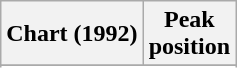<table class="wikitable sortable plainrowheaders">
<tr>
<th>Chart (1992)</th>
<th>Peak<br>position</th>
</tr>
<tr>
</tr>
<tr>
</tr>
<tr>
</tr>
<tr>
</tr>
</table>
